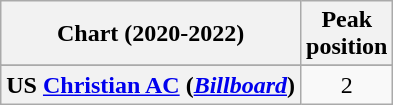<table class="wikitable sortable plainrowheaders" style="text-align:center">
<tr>
<th scope="col">Chart (2020-2022)</th>
<th scope="col">Peak<br>position</th>
</tr>
<tr>
</tr>
<tr>
</tr>
<tr>
<th scope="row">US <a href='#'>Christian AC</a> (<em><a href='#'>Billboard</a></em>)</th>
<td>2</td>
</tr>
</table>
